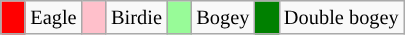<table class="wikitable" span=50 style="font-size:85%;">
<tr>
<td style="background: Red;" width=10></td>
<td>Eagle</td>
<td style="background: Pink;" width=10></td>
<td>Birdie</td>
<td style="background: PaleGreen;" width=10></td>
<td>Bogey</td>
<td style="background: Green;" width=10></td>
<td>Double bogey</td>
</tr>
</table>
